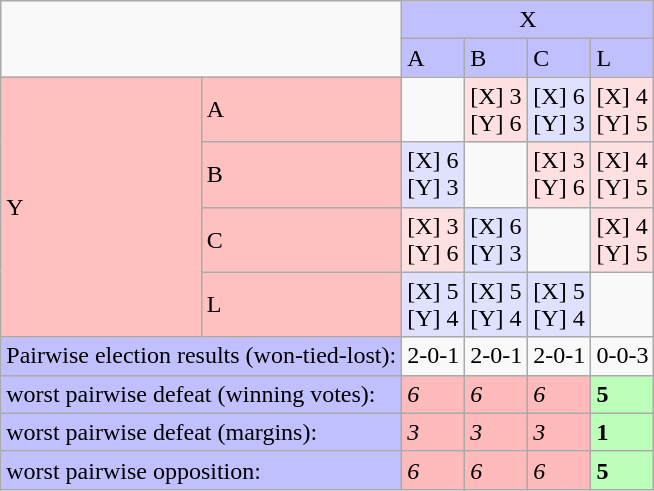<table class=wikitable>
<tr>
<td colspan=2 rowspan=2></td>
<td colspan=4 bgcolor="#c0c0ff" align=center>X</td>
</tr>
<tr>
<td bgcolor="#c0c0ff">A</td>
<td bgcolor="#c0c0ff">B</td>
<td bgcolor="#c0c0ff">C</td>
<td bgcolor="#c0c0ff">L</td>
</tr>
<tr>
<td bgcolor="#ffc0c0" rowspan=4>Y</td>
<td bgcolor="#ffc0c0">A</td>
<td></td>
<td bgcolor="#ffe0e0">[X] 3 <br>[Y] 6</td>
<td bgcolor="#e0e0ff">[X] 6 <br>[Y] 3</td>
<td bgcolor="#ffe0e0">[X] 4 <br>[Y] 5</td>
</tr>
<tr>
<td bgcolor="#ffc0c0">B</td>
<td bgcolor="#e0e0ff">[X] 6 <br>[Y] 3</td>
<td></td>
<td bgcolor="#ffe0e0">[X] 3 <br>[Y] 6</td>
<td bgcolor="#ffe0e0">[X] 4 <br>[Y] 5</td>
</tr>
<tr>
<td bgcolor="#ffc0c0">C</td>
<td bgcolor="#ffe0e0">[X] 3 <br>[Y] 6</td>
<td bgcolor="#e0e0ff">[X] 6 <br>[Y] 3</td>
<td></td>
<td bgcolor="#ffe0e0">[X] 4 <br>[Y] 5</td>
</tr>
<tr>
<td bgcolor="#ffc0c0">L</td>
<td bgcolor="#e0e0ff">[X] 5 <br>[Y] 4</td>
<td bgcolor="#e0e0ff">[X] 5 <br>[Y] 4</td>
<td bgcolor="#e0e0ff">[X] 5 <br>[Y] 4</td>
<td></td>
</tr>
<tr>
<td colspan=2 bgcolor="#c0c0ff">Pairwise election results (won-tied-lost):</td>
<td>2-0-1</td>
<td>2-0-1</td>
<td>2-0-1</td>
<td>0-0-3</td>
</tr>
<tr>
<td colspan=2 bgcolor="#c0c0ff">worst pairwise defeat (winning votes):</td>
<td bgcolor=#ffbbbb><em>6</em></td>
<td bgcolor=#ffbbbb><em>6</em></td>
<td bgcolor=#ffbbbb><em>6</em></td>
<td bgcolor=#bbffbb><strong>5</strong></td>
</tr>
<tr>
<td colspan=2 bgcolor="#c0c0ff">worst pairwise defeat (margins):</td>
<td bgcolor=#ffbbbb><em>3</em></td>
<td bgcolor=#ffbbbb><em>3</em></td>
<td bgcolor=#ffbbbb><em>3</em></td>
<td bgcolor=#bbffbb><strong>1</strong></td>
</tr>
<tr>
<td colspan=2 bgcolor="#c0c0ff">worst pairwise opposition:</td>
<td bgcolor=#ffbbbb><em>6</em></td>
<td bgcolor=#ffbbbb><em>6</em></td>
<td bgcolor=#ffbbbb><em>6</em></td>
<td bgcolor=#bbffbb><strong>5</strong></td>
</tr>
</table>
